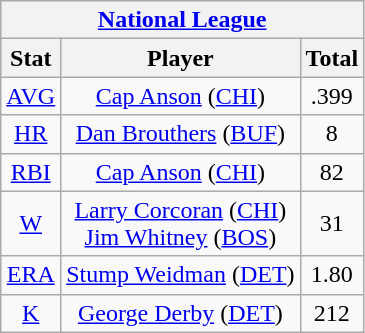<table class="wikitable" style="text-align:center;">
<tr>
<th colspan="3"><a href='#'>National League</a></th>
</tr>
<tr>
<th>Stat</th>
<th>Player</th>
<th>Total</th>
</tr>
<tr>
<td><a href='#'>AVG</a></td>
<td><a href='#'>Cap Anson</a> (<a href='#'>CHI</a>)</td>
<td>.399</td>
</tr>
<tr>
<td><a href='#'>HR</a></td>
<td><a href='#'>Dan Brouthers</a> (<a href='#'>BUF</a>)</td>
<td>8</td>
</tr>
<tr>
<td><a href='#'>RBI</a></td>
<td><a href='#'>Cap Anson</a> (<a href='#'>CHI</a>)</td>
<td>82</td>
</tr>
<tr>
<td><a href='#'>W</a></td>
<td><a href='#'>Larry Corcoran</a> (<a href='#'>CHI</a>)<br><a href='#'>Jim Whitney</a> (<a href='#'>BOS</a>)</td>
<td>31</td>
</tr>
<tr>
<td><a href='#'>ERA</a></td>
<td><a href='#'>Stump Weidman</a> (<a href='#'>DET</a>)</td>
<td>1.80</td>
</tr>
<tr>
<td><a href='#'>K</a></td>
<td><a href='#'>George Derby</a> (<a href='#'>DET</a>)</td>
<td>212</td>
</tr>
</table>
